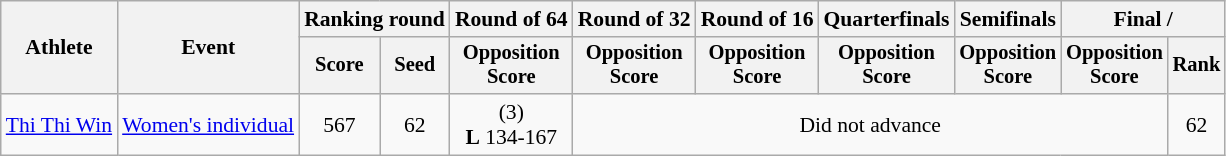<table class="wikitable" style="font-size:90%">
<tr>
<th rowspan="2">Athlete</th>
<th rowspan="2">Event</th>
<th colspan="2">Ranking round</th>
<th>Round of 64</th>
<th>Round of 32</th>
<th>Round of 16</th>
<th>Quarterfinals</th>
<th>Semifinals</th>
<th colspan="2">Final / </th>
</tr>
<tr style="font-size:95%">
<th>Score</th>
<th>Seed</th>
<th>Opposition<br>Score</th>
<th>Opposition<br>Score</th>
<th>Opposition<br>Score</th>
<th>Opposition<br>Score</th>
<th>Opposition<br>Score</th>
<th>Opposition<br>Score</th>
<th>Rank</th>
</tr>
<tr align=center>
<td align=left><a href='#'>Thi Thi Win</a></td>
<td align=left><a href='#'>Women's individual</a></td>
<td>567</td>
<td>62</td>
<td> (3) <br><strong>L</strong> 134-167</td>
<td colspan=5>Did not advance</td>
<td>62</td>
</tr>
</table>
